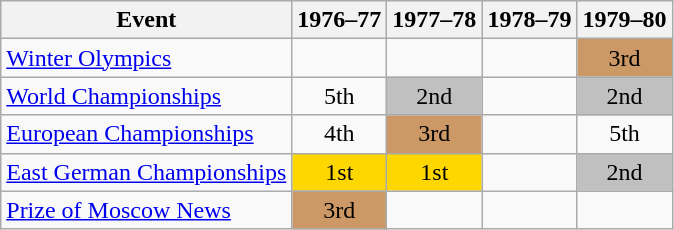<table class="wikitable">
<tr>
<th>Event</th>
<th>1976–77</th>
<th>1977–78</th>
<th>1978–79</th>
<th>1979–80</th>
</tr>
<tr>
<td><a href='#'>Winter Olympics</a></td>
<td></td>
<td></td>
<td></td>
<td align="center" bgcolor="cc9966">3rd</td>
</tr>
<tr>
<td><a href='#'>World Championships</a></td>
<td align="center">5th</td>
<td align="center" bgcolor="silver">2nd</td>
<td></td>
<td align="center" bgcolor="silver">2nd</td>
</tr>
<tr>
<td><a href='#'>European Championships</a></td>
<td align="center">4th</td>
<td align="center" bgcolor="cc9966">3rd</td>
<td></td>
<td align="center">5th</td>
</tr>
<tr>
<td><a href='#'>East German Championships</a></td>
<td align="center" bgcolor="gold">1st</td>
<td align="center" bgcolor="gold">1st</td>
<td></td>
<td align="center" bgcolor="silver">2nd</td>
</tr>
<tr>
<td><a href='#'>Prize of Moscow News</a></td>
<td align="center" bgcolor="cc9966">3rd</td>
<td></td>
<td></td>
<td></td>
</tr>
</table>
